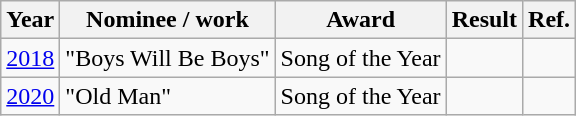<table class="wikitable">
<tr>
<th>Year</th>
<th>Nominee / work</th>
<th>Award</th>
<th>Result</th>
<th>Ref.</th>
</tr>
<tr>
<td><a href='#'>2018</a></td>
<td>"Boys Will Be Boys"</td>
<td>Song of the Year</td>
<td></td>
<td></td>
</tr>
<tr>
<td><a href='#'>2020</a></td>
<td>"Old Man"</td>
<td>Song of the Year</td>
<td></td>
<td></td>
</tr>
</table>
